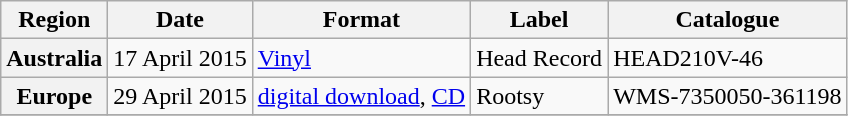<table class="wikitable plainrowheaders">
<tr>
<th scope="col">Region</th>
<th scope="col">Date</th>
<th scope="col">Format</th>
<th scope="col">Label</th>
<th scope="col">Catalogue</th>
</tr>
<tr>
<th scope="row">Australia</th>
<td>17 April 2015</td>
<td><a href='#'>Vinyl</a></td>
<td>Head Record</td>
<td>HEAD210V-46</td>
</tr>
<tr>
<th scope="row">Europe</th>
<td>29 April 2015</td>
<td><a href='#'>digital download</a>, <a href='#'>CD</a></td>
<td>Rootsy</td>
<td>WMS-7350050-361198</td>
</tr>
<tr>
</tr>
</table>
